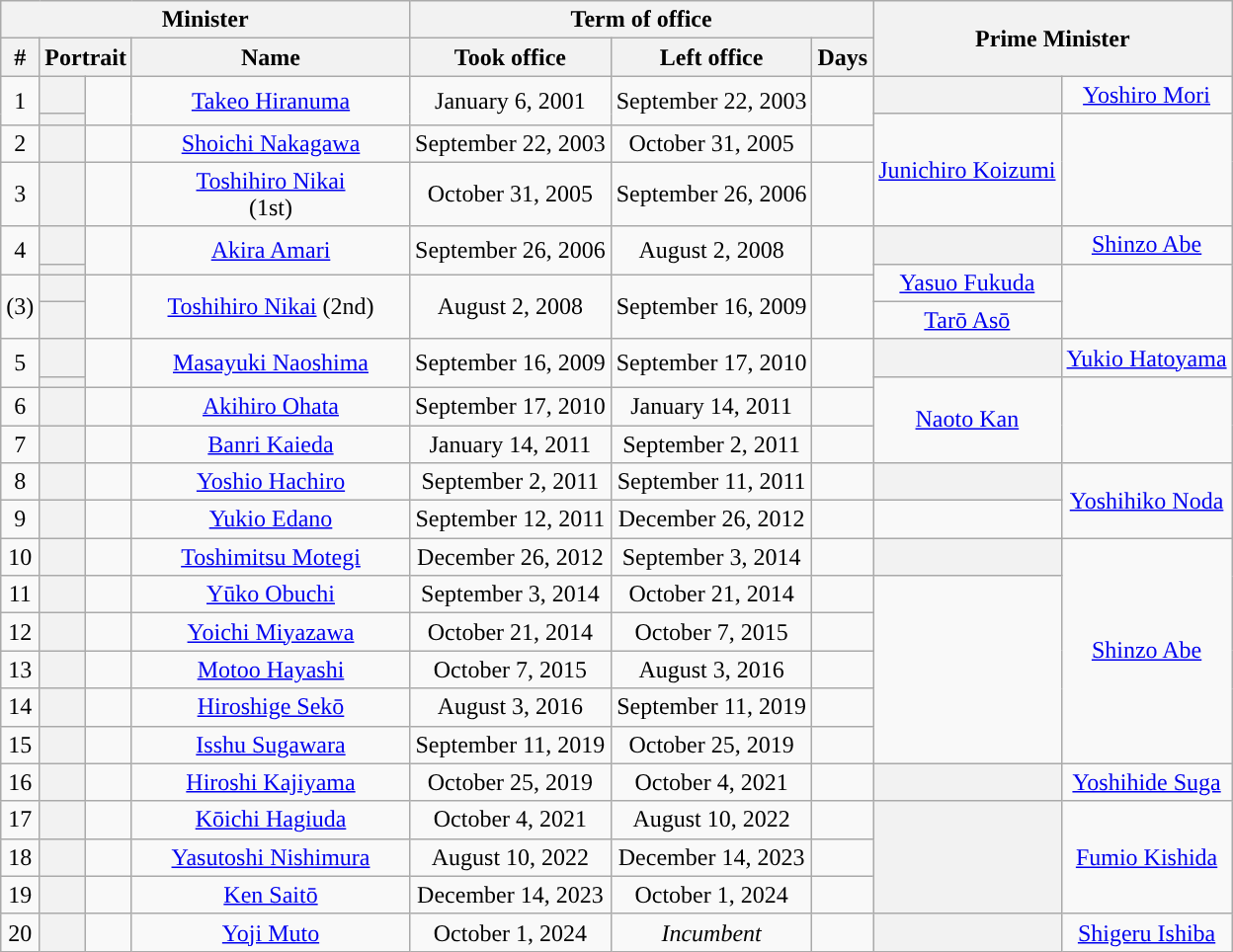<table class="wikitable"  style="text-align:center">
<tr>
<th colspan=4>Minister</th>
<th colspan=3>Term of office</th>
<th style="width:180px;" rowspan=2 colspan=2>Prime Minister</th>
</tr>
<tr>
<th>#</th>
<th colspan=2>Portrait</th>
<th width=180px>Name</th>
<th>Took office</th>
<th>Left office</th>
<th>Days</th>
</tr>
<tr>
<td rowspan=2>1</td>
<th style="background-color: "></th>
<td rowspan=2></td>
<td rowspan=2><a href='#'>Takeo Hiranuma</a></td>
<td rowspan=2>January 6, 2001</td>
<td rowspan=2>September 22, 2003</td>
<td rowspan=2></td>
<th style="background-color: "></th>
<td><a href='#'>Yoshiro Mori</a></td>
</tr>
<tr>
<th style="background-color: "></th>
<td rowspan=3><a href='#'>Junichiro Koizumi</a></td>
</tr>
<tr>
<td>2</td>
<th style="background-color: "></th>
<td></td>
<td><a href='#'>Shoichi Nakagawa</a></td>
<td>September 22, 2003</td>
<td>October 31, 2005</td>
<td></td>
</tr>
<tr>
<td>3</td>
<th style="background-color: "></th>
<td></td>
<td><a href='#'>Toshihiro Nikai</a> <br> (1st)</td>
<td>October 31, 2005</td>
<td>September 26, 2006</td>
<td></td>
</tr>
<tr>
<td rowspan=2>4</td>
<th style="background-color: "></th>
<td rowspan=2></td>
<td rowspan=2><a href='#'>Akira Amari</a></td>
<td rowspan=2>September 26, 2006</td>
<td rowspan=2>August 2, 2008</td>
<td rowspan=2></td>
<th style="background-color: "></th>
<td><a href='#'>Shinzo Abe</a> <br></td>
</tr>
<tr>
<th style="background-color: "></th>
<td rowspan=2><a href='#'>Yasuo Fukuda</a></td>
</tr>
<tr>
<td rowspan=2>(3)</td>
<th style="background-color: "></th>
<td rowspan=2></td>
<td rowspan=2><a href='#'>Toshihiro Nikai</a> (2nd)</td>
<td rowspan=2>August 2, 2008</td>
<td rowspan=2>September 16, 2009</td>
<td rowspan=2></td>
</tr>
<tr>
<th style="background-color: "></th>
<td><a href='#'>Tarō Asō</a></td>
</tr>
<tr>
<td rowspan=2>5</td>
<th style="background-color: "></th>
<td rowspan=2></td>
<td rowspan=2><a href='#'>Masayuki Naoshima</a></td>
<td rowspan=2>September 16, 2009</td>
<td rowspan=2>September 17, 2010</td>
<td rowspan=2></td>
<th style="background-color: "></th>
<td><a href='#'>Yukio Hatoyama</a></td>
</tr>
<tr>
<th style="background-color: "></th>
<td rowspan=3><a href='#'>Naoto Kan</a></td>
</tr>
<tr>
<td>6</td>
<th style="background-color: "></th>
<td></td>
<td><a href='#'>Akihiro Ohata</a></td>
<td>September 17, 2010</td>
<td>January 14, 2011</td>
<td></td>
</tr>
<tr>
<td>7</td>
<th style="background-color: "></th>
<td></td>
<td><a href='#'>Banri Kaieda</a></td>
<td>January 14, 2011</td>
<td>September 2, 2011</td>
<td></td>
</tr>
<tr>
<td>8</td>
<th style="background-color: "></th>
<td></td>
<td><a href='#'>Yoshio Hachiro</a></td>
<td>September 2, 2011</td>
<td>September 11, 2011</td>
<td></td>
<th style="background-color: "></th>
<td rowspan=2><a href='#'>Yoshihiko Noda</a></td>
</tr>
<tr>
<td>9</td>
<th style="background-color: "></th>
<td></td>
<td><a href='#'>Yukio Edano</a></td>
<td>September 12, 2011</td>
<td>December 26, 2012</td>
<td></td>
</tr>
<tr>
<td>10</td>
<th style="background-color: "></th>
<td></td>
<td><a href='#'>Toshimitsu Motegi</a></td>
<td>December 26, 2012</td>
<td>September 3, 2014</td>
<td></td>
<th style="background-color: "></th>
<td rowspan=6><a href='#'>Shinzo Abe</a></td>
</tr>
<tr>
<td>11</td>
<th style="background-color: "></th>
<td></td>
<td><a href='#'>Yūko Obuchi</a></td>
<td>September 3, 2014</td>
<td>October 21, 2014</td>
<td></td>
</tr>
<tr>
<td>12</td>
<th style="background-color: "></th>
<td></td>
<td><a href='#'>Yoichi Miyazawa</a></td>
<td>October 21, 2014</td>
<td>October 7, 2015</td>
<td></td>
</tr>
<tr>
<td>13</td>
<th style="background-color: "></th>
<td></td>
<td><a href='#'>Motoo Hayashi</a></td>
<td>October 7, 2015</td>
<td>August 3, 2016</td>
<td></td>
</tr>
<tr>
<td>14</td>
<th style="background-color: "></th>
<td></td>
<td><a href='#'>Hiroshige Sekō</a></td>
<td>August 3, 2016</td>
<td>September 11, 2019</td>
<td></td>
</tr>
<tr>
<td>15</td>
<th style="background-color: "></th>
<td></td>
<td><a href='#'>Isshu Sugawara</a></td>
<td>September 11, 2019</td>
<td>October 25, 2019</td>
<td></td>
</tr>
<tr>
<td>16</td>
<th style="background-color: "></th>
<td></td>
<td><a href='#'>Hiroshi Kajiyama</a></td>
<td>October 25, 2019</td>
<td>October 4, 2021</td>
<td></td>
<th style="background-color: "></th>
<td><a href='#'>Yoshihide Suga</a></td>
</tr>
<tr>
<td>17</td>
<th style="background-color: "></th>
<td></td>
<td><a href='#'>Kōichi Hagiuda</a></td>
<td>October 4, 2021</td>
<td>August 10, 2022</td>
<td></td>
<th rowspan=3 style="background-color: "></th>
<td rowspan=3><a href='#'>Fumio Kishida</a></td>
</tr>
<tr>
<td>18</td>
<th style="background-color: "></th>
<td></td>
<td><a href='#'>Yasutoshi Nishimura</a></td>
<td>August 10, 2022</td>
<td>December 14, 2023</td>
<td></td>
</tr>
<tr>
<td>19</td>
<th style="background-color: "></th>
<td></td>
<td><a href='#'>Ken Saitō</a></td>
<td>December 14, 2023</td>
<td>October 1, 2024</td>
<td></td>
</tr>
<tr>
<td>20</td>
<th style="background-color: "></th>
<td></td>
<td><a href='#'>Yoji Muto</a></td>
<td>October 1, 2024</td>
<td><em>Incumbent</em></td>
<td></td>
<th style="background-color: "></th>
<td><a href='#'>Shigeru Ishiba</a></td>
</tr>
</table>
